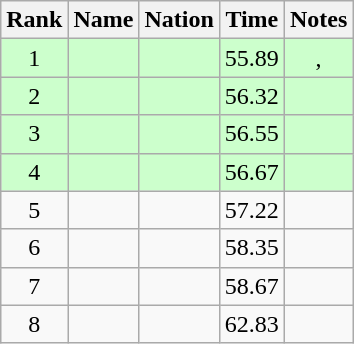<table class="wikitable sortable" style="text-align:center">
<tr>
<th scope="col">Rank</th>
<th scope="col">Name</th>
<th scope="col">Nation</th>
<th scope="col">Time</th>
<th scope="col">Notes</th>
</tr>
<tr bgcolor=ccffcc>
<td>1</td>
<td style="text-align:left"></td>
<td style="text-align:left"></td>
<td>55.89</td>
<td>, </td>
</tr>
<tr bgcolor=ccffcc>
<td>2</td>
<td style="text-align:left"></td>
<td style="text-align:left"></td>
<td>56.32</td>
<td></td>
</tr>
<tr bgcolor=ccffcc>
<td>3</td>
<td style="text-align:left"></td>
<td style="text-align:left"></td>
<td>56.55</td>
<td></td>
</tr>
<tr bgcolor=ccffcc>
<td>4</td>
<td style="text-align:left"></td>
<td style="text-align:left"></td>
<td>56.67</td>
<td></td>
</tr>
<tr>
<td>5</td>
<td style="text-align:left"></td>
<td style="text-align:left"></td>
<td>57.22</td>
<td></td>
</tr>
<tr>
<td>6</td>
<td style="text-align:left"></td>
<td style="text-align:left"></td>
<td>58.35</td>
<td></td>
</tr>
<tr>
<td>7</td>
<td style="text-align:left"></td>
<td style="text-align:left"></td>
<td>58.67</td>
<td></td>
</tr>
<tr>
<td>8</td>
<td style="text-align:left"></td>
<td style="text-align:left"></td>
<td>62.83</td>
<td></td>
</tr>
</table>
